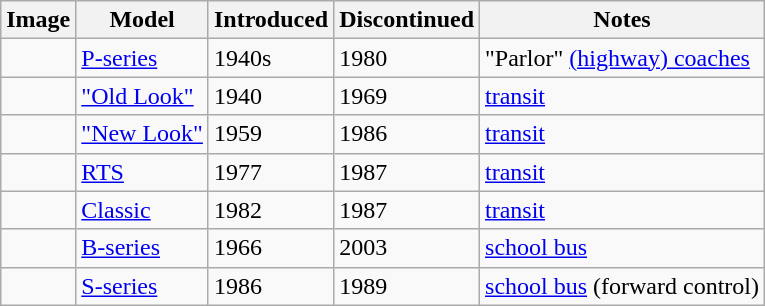<table class="wikitable sortable">
<tr>
<th>Image</th>
<th>Model</th>
<th>Introduced</th>
<th>Discontinued</th>
<th class="unsortable">Notes</th>
</tr>
<tr>
<td></td>
<td><a href='#'>P-series</a></td>
<td>1940s</td>
<td>1980</td>
<td>"Parlor" <a href='#'>(highway) coaches</a></td>
</tr>
<tr>
<td></td>
<td><a href='#'>"Old Look"</a></td>
<td>1940</td>
<td>1969</td>
<td><a href='#'>transit</a></td>
</tr>
<tr>
<td></td>
<td><a href='#'>"New Look"</a></td>
<td>1959</td>
<td>1986</td>
<td><a href='#'>transit</a></td>
</tr>
<tr>
<td></td>
<td><a href='#'>RTS</a></td>
<td>1977</td>
<td>1987</td>
<td><a href='#'>transit</a></td>
</tr>
<tr>
<td></td>
<td><a href='#'>Classic</a></td>
<td>1982</td>
<td>1987</td>
<td><a href='#'>transit</a></td>
</tr>
<tr>
<td></td>
<td><a href='#'>B-series</a></td>
<td>1966</td>
<td>2003</td>
<td><a href='#'>school bus</a></td>
</tr>
<tr>
<td></td>
<td><a href='#'>S-series</a></td>
<td>1986</td>
<td>1989</td>
<td><a href='#'>school bus</a> (forward control)</td>
</tr>
</table>
